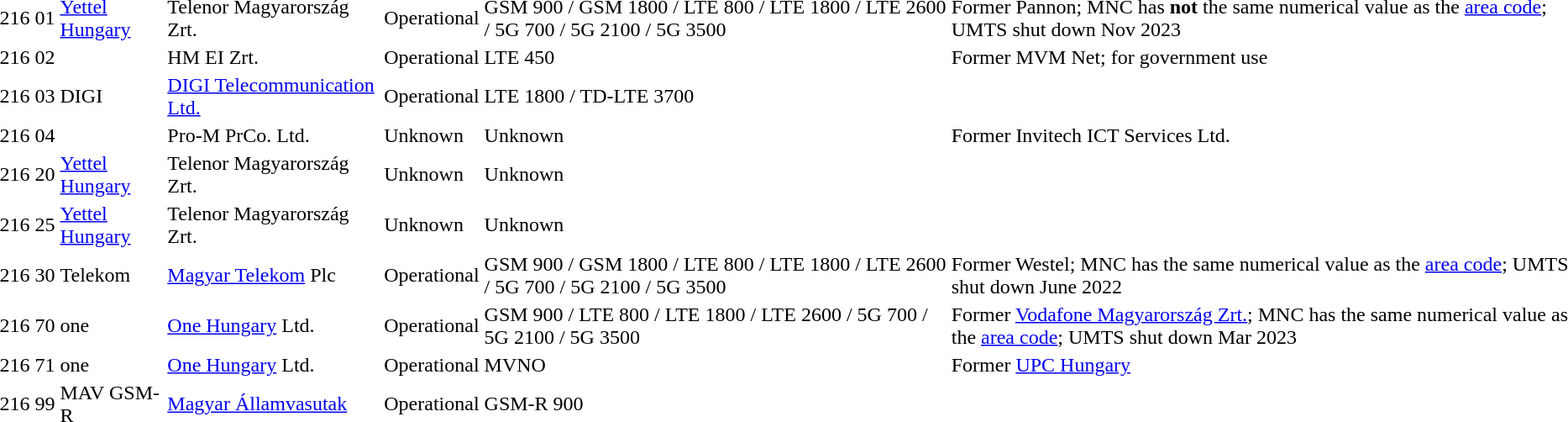<table>
<tr>
<td>216</td>
<td>01</td>
<td><a href='#'>Yettel Hungary</a></td>
<td>Telenor Magyarország Zrt.</td>
<td>Operational</td>
<td>GSM 900 / GSM 1800 / LTE 800 / LTE 1800 / LTE 2600 / 5G 700 / 5G 2100 / 5G 3500</td>
<td>Former Pannon; MNC has <strong>not</strong> the same numerical value as the <a href='#'>area code</a>; UMTS shut down Nov 2023</td>
</tr>
<tr>
<td>216</td>
<td>02</td>
<td></td>
<td>HM EI Zrt.</td>
<td>Operational</td>
<td>LTE 450</td>
<td>Former MVM Net; for government use</td>
</tr>
<tr>
<td>216</td>
<td>03</td>
<td>DIGI</td>
<td><a href='#'>DIGI Telecommunication Ltd.</a></td>
<td>Operational</td>
<td>LTE 1800 / TD-LTE 3700</td>
<td></td>
</tr>
<tr>
<td>216</td>
<td>04</td>
<td></td>
<td>Pro-M PrCo. Ltd.</td>
<td>Unknown</td>
<td>Unknown</td>
<td>Former Invitech ICT Services Ltd.</td>
</tr>
<tr>
<td>216</td>
<td>20</td>
<td><a href='#'>Yettel Hungary</a></td>
<td>Telenor Magyarország Zrt.</td>
<td>Unknown</td>
<td>Unknown</td>
<td></td>
</tr>
<tr>
<td>216</td>
<td>25</td>
<td><a href='#'>Yettel Hungary</a></td>
<td>Telenor Magyarország Zrt.</td>
<td>Unknown</td>
<td>Unknown</td>
<td></td>
</tr>
<tr>
<td>216</td>
<td>30</td>
<td>Telekom</td>
<td><a href='#'>Magyar Telekom</a> Plc</td>
<td>Operational</td>
<td>GSM 900 / GSM 1800 / LTE 800 / LTE 1800 / LTE 2600 / 5G 700 / 5G 2100 / 5G 3500</td>
<td>Former Westel; MNC has the same numerical value as the <a href='#'>area code</a>; UMTS shut down June 2022</td>
</tr>
<tr>
<td>216</td>
<td>70</td>
<td>one</td>
<td><a href='#'>One Hungary</a> Ltd.</td>
<td>Operational</td>
<td>GSM 900 / LTE 800 / LTE 1800 / LTE 2600 / 5G 700 / 5G 2100 / 5G 3500</td>
<td>Former <a href='#'>Vodafone Magyarország Zrt.</a>; MNC has the same numerical value as the <a href='#'>area code</a>; UMTS shut down Mar 2023</td>
</tr>
<tr>
<td>216</td>
<td>71</td>
<td>one</td>
<td><a href='#'>One Hungary</a> Ltd.</td>
<td>Operational</td>
<td>MVNO</td>
<td>Former <a href='#'>UPC Hungary</a></td>
</tr>
<tr>
<td>216</td>
<td>99</td>
<td>MAV GSM-R</td>
<td><a href='#'>Magyar Államvasutak</a></td>
<td>Operational</td>
<td>GSM-R 900</td>
<td></td>
</tr>
</table>
